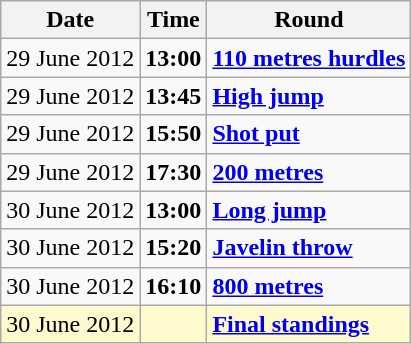<table class="wikitable">
<tr>
<th>Date</th>
<th>Time</th>
<th>Round</th>
</tr>
<tr>
<td>29 June 2012</td>
<td><strong>13:00</strong></td>
<td><strong><a href='#'>110 metres hurdles</a></strong></td>
</tr>
<tr>
<td>29 June 2012</td>
<td><strong>13:45</strong></td>
<td><strong><a href='#'>High jump</a></strong></td>
</tr>
<tr>
<td>29 June 2012</td>
<td><strong>15:50</strong></td>
<td><strong><a href='#'>Shot put</a></strong></td>
</tr>
<tr>
<td>29 June 2012</td>
<td><strong>17:30</strong></td>
<td><strong><a href='#'>200 metres</a></strong></td>
</tr>
<tr>
<td>30 June 2012</td>
<td><strong>13:00</strong></td>
<td><strong><a href='#'>Long jump</a></strong></td>
</tr>
<tr>
<td>30 June 2012</td>
<td><strong>15:20</strong></td>
<td><strong><a href='#'>Javelin throw</a></strong></td>
</tr>
<tr>
<td>30 June 2012</td>
<td><strong>16:10</strong></td>
<td><strong><a href='#'>800 metres</a></strong></td>
</tr>
<tr style=background:lemonchiffon>
<td>30 June 2012</td>
<td></td>
<td><strong><a href='#'>Final standings</a></strong></td>
</tr>
</table>
